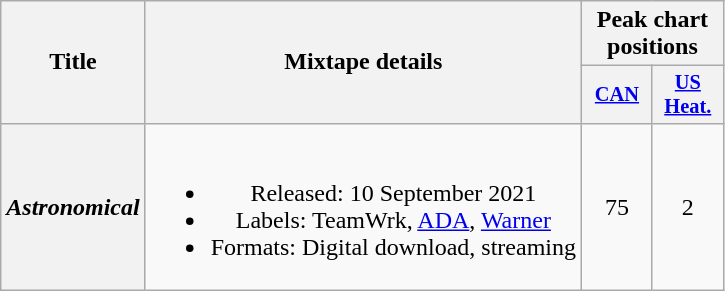<table class="wikitable plainrowheaders" style="text-align:center;">
<tr>
<th scope="col" rowspan="2">Title</th>
<th scope="col" rowspan="2">Mixtape details</th>
<th scope="col" colspan="2">Peak chart positions</th>
</tr>
<tr>
<th scope="col" style="width:3em;font-size:85%;"><a href='#'>CAN</a><br></th>
<th scope="col" style="width:3em;font-size:85%;"><a href='#'>US<br>Heat.</a><br></th>
</tr>
<tr>
<th scope="row"><em>Astronomical</em></th>
<td><br><ul><li>Released: 10 September 2021</li><li>Labels: TeamWrk, <a href='#'>ADA</a>, <a href='#'>Warner</a></li><li>Formats: Digital download, streaming</li></ul></td>
<td>75</td>
<td>2</td>
</tr>
</table>
